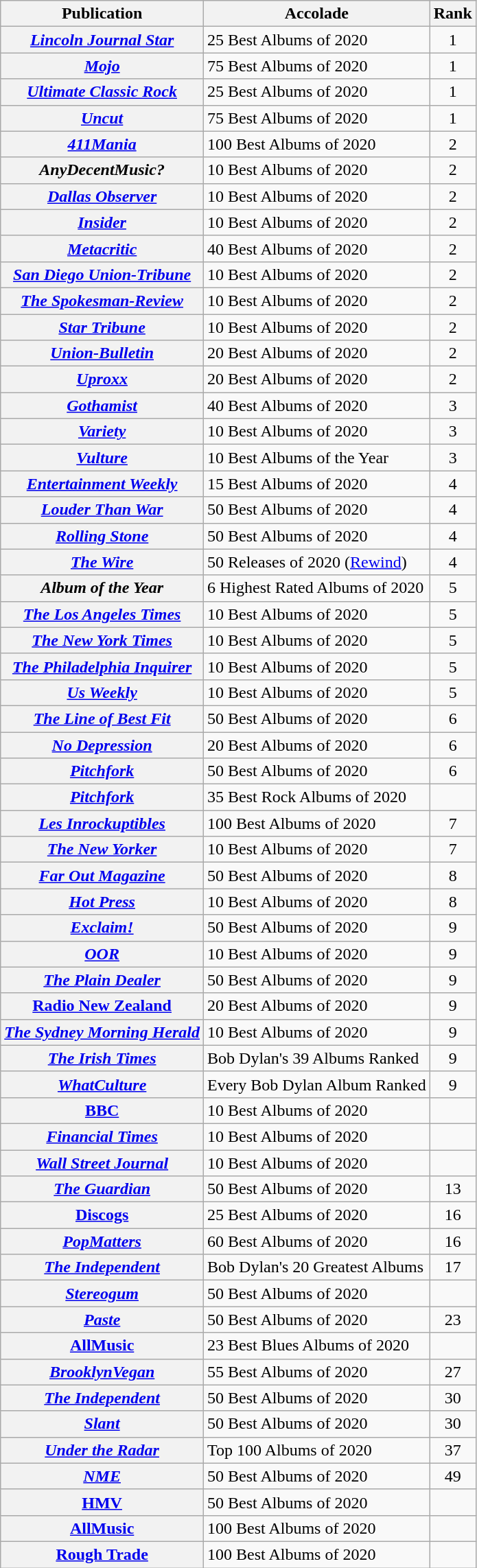<table class="wikitable sortable plainrowheaders">
<tr>
<th scope="col">Publication</th>
<th scope="col">Accolade</th>
<th scope="col">Rank</th>
</tr>
<tr>
<th scope="row"><em><a href='#'>Lincoln Journal Star</a></em></th>
<td>25 Best Albums of 2020</td>
<td style="text-align:center;">1</td>
</tr>
<tr>
<th scope="row"><em><a href='#'>Mojo</a></em></th>
<td>75 Best Albums of 2020</td>
<td style="text-align:center;">1</td>
</tr>
<tr>
<th scope="row"><em><a href='#'>Ultimate Classic Rock</a></em></th>
<td>25 Best Albums of 2020</td>
<td style="text-align:center;">1</td>
</tr>
<tr>
<th scope="row"><em><a href='#'>Uncut</a></em></th>
<td>75 Best Albums of 2020</td>
<td style="text-align:center;">1</td>
</tr>
<tr>
<th scope="row"><em><a href='#'>411Mania</a></em></th>
<td>100 Best Albums of 2020</td>
<td style="text-align:center;">2</td>
</tr>
<tr>
<th scope="row"><em>AnyDecentMusic?</em></th>
<td>10 Best Albums of 2020</td>
<td style="text-align:center;">2</td>
</tr>
<tr>
<th scope="row"><em><a href='#'>Dallas Observer</a></em></th>
<td>10 Best Albums of 2020</td>
<td style="text-align:center;">2</td>
</tr>
<tr>
<th scope="row"><em><a href='#'>Insider</a></em></th>
<td>10 Best Albums of 2020</td>
<td style="text-align:center;">2</td>
</tr>
<tr>
<th scope="row"><em><a href='#'>Metacritic</a></em></th>
<td>40 Best Albums of 2020</td>
<td style="text-align:center;">2</td>
</tr>
<tr>
<th scope="row"><em><a href='#'>San Diego Union-Tribune</a></em></th>
<td>10 Best Albums of 2020</td>
<td style="text-align:center;">2</td>
</tr>
<tr>
<th scope="row"><em><a href='#'>The Spokesman-Review</a></em></th>
<td>10 Best Albums of 2020</td>
<td style="text-align:center;">2</td>
</tr>
<tr>
<th scope="row"><em><a href='#'>Star Tribune</a></em></th>
<td>10 Best Albums of 2020</td>
<td style="text-align:center;">2</td>
</tr>
<tr>
<th scope="row"><em><a href='#'>Union-Bulletin</a></em></th>
<td>20 Best Albums of 2020</td>
<td style="text-align:center;">2</td>
</tr>
<tr>
<th scope="row"><em><a href='#'>Uproxx</a></em></th>
<td>20 Best Albums of 2020</td>
<td style="text-align:center;">2</td>
</tr>
<tr>
<th scope="row"><em><a href='#'>Gothamist</a></em></th>
<td>40 Best Albums of 2020</td>
<td style="text-align:center;">3</td>
</tr>
<tr>
<th scope="row"><em><a href='#'>Variety</a></em></th>
<td>10 Best Albums of 2020</td>
<td style="text-align:center;">3</td>
</tr>
<tr>
<th scope="row"><em><a href='#'>Vulture</a></em></th>
<td>10 Best Albums of the Year</td>
<td style="text-align:center;">3</td>
</tr>
<tr>
<th scope="row"><em><a href='#'>Entertainment Weekly</a></em></th>
<td>15 Best Albums of 2020</td>
<td style="text-align:center;">4</td>
</tr>
<tr>
<th scope="row"><em><a href='#'>Louder Than War</a></em></th>
<td>50 Best Albums of 2020</td>
<td style="text-align:center;">4</td>
</tr>
<tr>
<th scope="row"><em><a href='#'>Rolling Stone</a></em></th>
<td>50 Best Albums of 2020</td>
<td style="text-align:center;">4</td>
</tr>
<tr>
<th scope="row"><em><a href='#'>The Wire</a></em></th>
<td>50 Releases of 2020 (<a href='#'>Rewind</a>)</td>
<td style="text-align:center;">4</td>
</tr>
<tr>
<th scope="row"><em>Album of the Year</em></th>
<td>6 Highest Rated Albums of 2020</td>
<td style="text-align:center;">5</td>
</tr>
<tr>
<th scope="row"><em><a href='#'>The Los Angeles Times</a></em></th>
<td>10 Best Albums of 2020</td>
<td style="text-align:center;">5</td>
</tr>
<tr>
<th scope="row"><em><a href='#'>The New York Times</a></em></th>
<td>10 Best Albums of 2020</td>
<td style="text-align:center;">5</td>
</tr>
<tr>
<th scope="row"><em><a href='#'>The Philadelphia Inquirer</a></em></th>
<td>10 Best Albums of 2020</td>
<td style="text-align:center;">5</td>
</tr>
<tr>
<th scope="row"><em><a href='#'>Us Weekly</a></em></th>
<td>10 Best Albums of 2020</td>
<td style="text-align:center;">5</td>
</tr>
<tr>
<th scope="row"><em><a href='#'>The Line of Best Fit</a></em></th>
<td>50 Best Albums of 2020</td>
<td style="text-align:center;">6</td>
</tr>
<tr>
<th scope="row"><em><a href='#'>No Depression</a></em></th>
<td>20 Best Albums of 2020</td>
<td style="text-align:center;">6</td>
</tr>
<tr>
<th scope="row"><em><a href='#'>Pitchfork</a></em></th>
<td>50 Best Albums of 2020</td>
<td style="text-align:center;">6</td>
</tr>
<tr>
<th scope="row"><em><a href='#'>Pitchfork</a></em></th>
<td>35 Best Rock Albums of 2020</td>
<td></td>
</tr>
<tr>
<th scope="row"><em><a href='#'>Les Inrockuptibles</a></em></th>
<td>100 Best Albums of 2020</td>
<td style="text-align:center;">7</td>
</tr>
<tr>
<th scope="row"><em><a href='#'>The New Yorker</a></em></th>
<td>10 Best Albums of 2020</td>
<td style="text-align:center;">7</td>
</tr>
<tr>
<th scope="row"><em><a href='#'>Far Out Magazine</a></em></th>
<td>50 Best Albums of 2020</td>
<td style="text-align:center;">8</td>
</tr>
<tr>
<th scope="row"><em><a href='#'>Hot Press</a></em></th>
<td>10 Best Albums of 2020</td>
<td style="text-align:center;">8</td>
</tr>
<tr>
<th scope="row"><em><a href='#'>Exclaim!</a></em></th>
<td>50 Best Albums of 2020</td>
<td style="text-align:center;">9</td>
</tr>
<tr>
<th scope="row"><em><a href='#'>OOR</a></em></th>
<td>10 Best Albums of 2020</td>
<td style="text-align:center;">9</td>
</tr>
<tr>
<th scope="row"><em><a href='#'>The Plain Dealer</a></em></th>
<td>50 Best Albums of 2020</td>
<td style="text-align:center;">9</td>
</tr>
<tr>
<th scope="row"><a href='#'>Radio New Zealand</a></th>
<td>20 Best Albums of 2020</td>
<td style="text-align:center;">9</td>
</tr>
<tr>
<th scope="row"><em><a href='#'>The Sydney Morning Herald</a></em></th>
<td>10 Best Albums of 2020</td>
<td style="text-align:center;">9</td>
</tr>
<tr>
<th scope="row"><em><a href='#'>The Irish Times</a></em></th>
<td>Bob Dylan's 39 Albums Ranked</td>
<td style="text-align:center;">9</td>
</tr>
<tr>
<th scope="row"><em><a href='#'>WhatCulture</a></em></th>
<td>Every Bob Dylan Album Ranked</td>
<td style="text-align:center;">9</td>
</tr>
<tr>
<th scope="row"><a href='#'>BBC</a></th>
<td>10 Best Albums of 2020</td>
<td style="text-align:center;"></td>
</tr>
<tr>
<th scope="row"><em><a href='#'>Financial Times</a></em></th>
<td>10 Best Albums of 2020</td>
<td style="text-align:center;"></td>
</tr>
<tr>
<th scope="row"><em><a href='#'>Wall Street Journal</a></em></th>
<td>10 Best Albums of 2020</td>
<td style="text-align:center;"></td>
</tr>
<tr>
<th scope="row"><em><a href='#'>The Guardian</a></em></th>
<td>50 Best Albums of 2020</td>
<td style="text-align:center;">13</td>
</tr>
<tr>
<th scope="row"><a href='#'>Discogs</a></th>
<td>25 Best Albums of 2020</td>
<td style="text-align:center;">16</td>
</tr>
<tr>
<th scope="row"><em><a href='#'>PopMatters</a></em></th>
<td>60 Best Albums of 2020</td>
<td style="text-align:center;">16</td>
</tr>
<tr>
<th scope="row"><em><a href='#'>The Independent</a></em></th>
<td>Bob Dylan's 20 Greatest Albums</td>
<td style="text-align:center;">17</td>
</tr>
<tr>
<th scope="row"><em><a href='#'>Stereogum</a></em></th>
<td>50 Best Albums of 2020</td>
<td></td>
</tr>
<tr>
<th scope="row"><em><a href='#'>Paste</a></em></th>
<td>50 Best Albums of 2020</td>
<td style="text-align:center;">23</td>
</tr>
<tr>
<th scope="row"><a href='#'>AllMusic</a></th>
<td>23 Best Blues Albums of 2020</td>
<td style="text-align:center;"></td>
</tr>
<tr>
<th scope="row"><em><a href='#'>BrooklynVegan</a></em></th>
<td>55 Best Albums of 2020</td>
<td style="text-align:center;">27</td>
</tr>
<tr>
<th scope="row"><em><a href='#'>The Independent</a></em></th>
<td>50 Best Albums of 2020</td>
<td style="text-align:center;">30</td>
</tr>
<tr>
<th scope="row"><em><a href='#'>Slant</a></em></th>
<td>50 Best Albums of 2020</td>
<td style="text-align:center;">30</td>
</tr>
<tr>
<th scope="row"><em><a href='#'>Under the Radar</a></em></th>
<td>Top 100 Albums of 2020</td>
<td style="text-align:center;">37</td>
</tr>
<tr>
<th scope="row"><em><a href='#'>NME</a></em></th>
<td>50 Best Albums of 2020</td>
<td style="text-align:center;">49</td>
</tr>
<tr>
<th scope="row"><a href='#'>HMV</a></th>
<td>50 Best Albums of 2020</td>
<td style="text-align:center;"></td>
</tr>
<tr>
<th scope="row"><a href='#'>AllMusic</a></th>
<td>100 Best Albums of 2020</td>
<td style="text-align:center;"></td>
</tr>
<tr>
<th scope="row"><a href='#'>Rough Trade</a></th>
<td>100 Best Albums of 2020</td>
<td style="text-align:center;"></td>
</tr>
</table>
